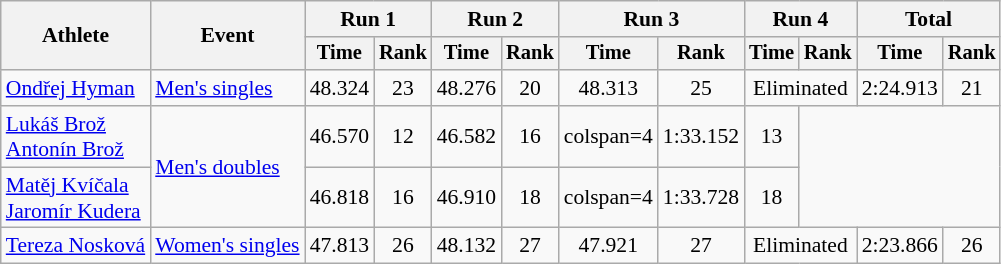<table class="wikitable" style="font-size:90%">
<tr>
<th rowspan="2">Athlete</th>
<th rowspan="2">Event</th>
<th colspan=2>Run 1</th>
<th colspan=2>Run 2</th>
<th colspan=2>Run 3</th>
<th colspan=2>Run 4</th>
<th colspan=2>Total</th>
</tr>
<tr style="font-size:95%">
<th>Time</th>
<th>Rank</th>
<th>Time</th>
<th>Rank</th>
<th>Time</th>
<th>Rank</th>
<th>Time</th>
<th>Rank</th>
<th>Time</th>
<th>Rank</th>
</tr>
<tr align=center>
<td align=left><a href='#'>Ondřej Hyman</a></td>
<td align=left><a href='#'>Men's singles</a></td>
<td>48.324</td>
<td>23</td>
<td>48.276</td>
<td>20</td>
<td>48.313</td>
<td>25</td>
<td colspan=2>Eliminated</td>
<td>2:24.913</td>
<td>21</td>
</tr>
<tr align=center>
<td align=left><a href='#'>Lukáš Brož</a><br><a href='#'>Antonín Brož</a></td>
<td align=left rowspan=2><a href='#'>Men's doubles</a></td>
<td>46.570</td>
<td>12</td>
<td>46.582</td>
<td>16</td>
<td>colspan=4 </td>
<td>1:33.152</td>
<td>13</td>
</tr>
<tr align=center>
<td align=left><a href='#'>Matěj Kvíčala</a><br><a href='#'>Jaromír Kudera</a></td>
<td>46.818</td>
<td>16</td>
<td>46.910</td>
<td>18</td>
<td>colspan=4 </td>
<td>1:33.728</td>
<td>18</td>
</tr>
<tr align=center>
<td align=left><a href='#'>Tereza Nosková</a></td>
<td align=left><a href='#'>Women's singles</a></td>
<td>47.813</td>
<td>26</td>
<td>48.132</td>
<td>27</td>
<td>47.921</td>
<td>27</td>
<td colspan=2>Eliminated</td>
<td>2:23.866</td>
<td>26</td>
</tr>
</table>
